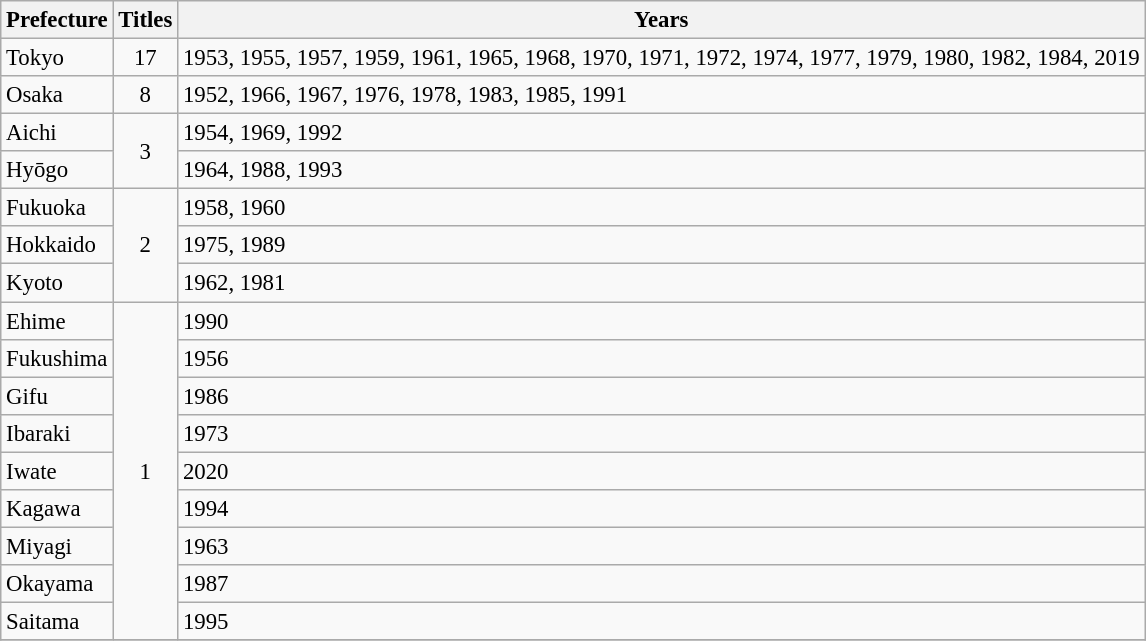<table class="wikitable sortable" style="font-size: 95%; ">
<tr>
<th>Prefecture</th>
<th>Titles</th>
<th>Years</th>
</tr>
<tr>
<td>Tokyo</td>
<td style="text-align:center;">17</td>
<td>1953, 1955, 1957, 1959, 1961, 1965, 1968, 1970, 1971, 1972, 1974, 1977, 1979, 1980, 1982, 1984, 2019</td>
</tr>
<tr>
<td>Osaka</td>
<td style="text-align:center;">8</td>
<td>1952, 1966, 1967, 1976, 1978, 1983, 1985, 1991</td>
</tr>
<tr>
<td>Aichi</td>
<td rowspan="2" style="text-align:center;">3</td>
<td>1954, 1969, 1992</td>
</tr>
<tr>
<td>Hyōgo</td>
<td>1964, 1988, 1993</td>
</tr>
<tr>
<td>Fukuoka</td>
<td rowspan="3" style="text-align:center;">2</td>
<td>1958, 1960</td>
</tr>
<tr>
<td>Hokkaido</td>
<td>1975, 1989</td>
</tr>
<tr>
<td>Kyoto</td>
<td>1962, 1981</td>
</tr>
<tr>
<td>Ehime</td>
<td rowspan="9" style="text-align:center;">1</td>
<td>1990</td>
</tr>
<tr>
<td>Fukushima</td>
<td>1956</td>
</tr>
<tr>
<td>Gifu</td>
<td>1986</td>
</tr>
<tr>
<td>Ibaraki</td>
<td>1973</td>
</tr>
<tr>
<td>Iwate</td>
<td>2020</td>
</tr>
<tr>
<td>Kagawa</td>
<td>1994</td>
</tr>
<tr>
<td>Miyagi</td>
<td>1963</td>
</tr>
<tr>
<td>Okayama</td>
<td>1987</td>
</tr>
<tr>
<td>Saitama</td>
<td>1995</td>
</tr>
<tr>
</tr>
</table>
